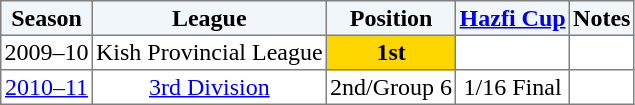<table border="1" cellpadding="2" style="border-collapse:collapse; text-align:center; font-size:normal;">
<tr style="background:#f0f6fa;">
<th>Season</th>
<th>League</th>
<th>Position</th>
<th><a href='#'>Hazfi Cup</a></th>
<th>Notes</th>
</tr>
<tr>
<td>2009–10</td>
<td>Kish Provincial League</td>
<td bgcolor=gold><strong>1st</strong></td>
<td></td>
<td></td>
</tr>
<tr>
<td><a href='#'>2010–11</a></td>
<td><a href='#'>3rd Division</a></td>
<td>2nd/Group 6</td>
<td>1/16 Final</td>
<td></td>
</tr>
</table>
